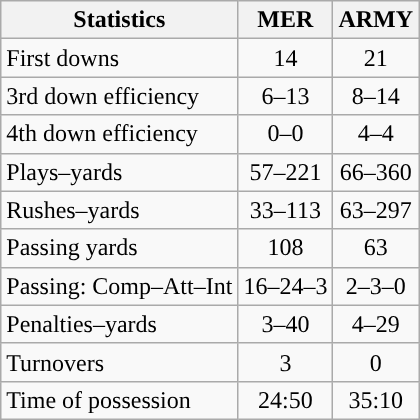<table class="wikitable">
<tr>
<th>Statistics</th>
<th>MER</th>
<th>ARMY</th>
</tr>
<tr>
<td>First downs</td>
<td align=center>14</td>
<td align=center>21</td>
</tr>
<tr>
<td>3rd down efficiency</td>
<td align=center>6–13</td>
<td align=center>8–14</td>
</tr>
<tr>
<td>4th down efficiency</td>
<td align=center>0–0</td>
<td align=center>4–4</td>
</tr>
<tr>
<td>Plays–yards</td>
<td align=center>57–221</td>
<td align=center>66–360</td>
</tr>
<tr>
<td>Rushes–yards</td>
<td align=center>33–113</td>
<td align=center>63–297</td>
</tr>
<tr>
<td>Passing yards</td>
<td align=center>108</td>
<td align=center>63</td>
</tr>
<tr>
<td>Passing: Comp–Att–Int</td>
<td align=center>16–24–3</td>
<td align=center>2–3–0</td>
</tr>
<tr>
<td>Penalties–yards</td>
<td align=center>3–40</td>
<td align=center>4–29</td>
</tr>
<tr>
<td>Turnovers</td>
<td align=center>3</td>
<td align=center>0</td>
</tr>
<tr>
<td>Time of possession</td>
<td align=center>24:50</td>
<td align=center>35:10</td>
</tr>
</table>
